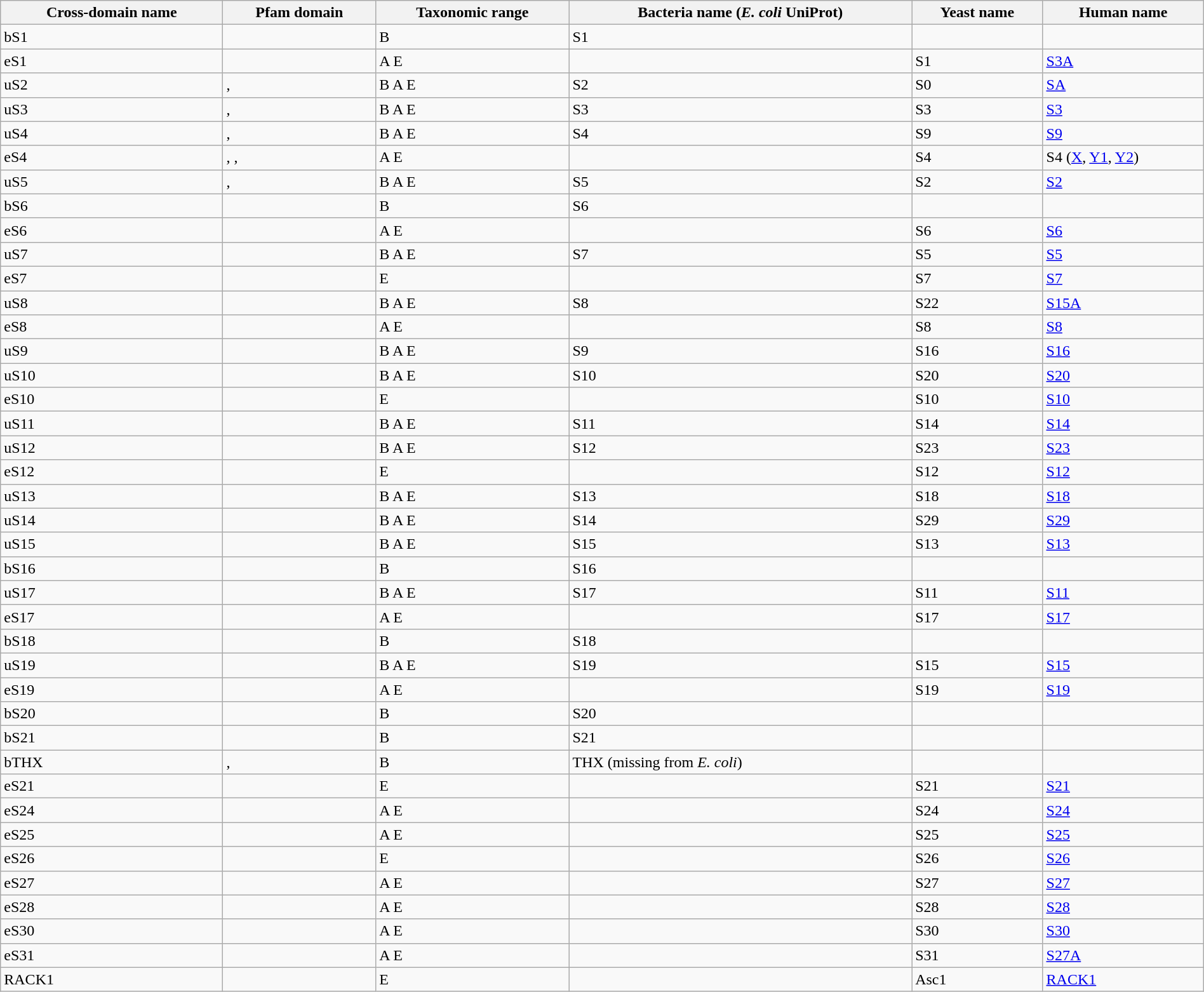<table class="wikitable" style="width: 100%">
<tr>
<th>Cross-domain name</th>
<th>Pfam domain</th>
<th>Taxonomic range</th>
<th>Bacteria name (<em>E. coli</em> UniProt)</th>
<th>Yeast name</th>
<th>Human name</th>
</tr>
<tr>
<td>bS1</td>
<td></td>
<td>B</td>
<td>S1 </td>
<td></td>
<td></td>
</tr>
<tr>
<td>eS1</td>
<td></td>
<td>A E</td>
<td></td>
<td>S1</td>
<td><a href='#'>S3A</a></td>
</tr>
<tr>
<td>uS2</td>
<td>, </td>
<td>B A E</td>
<td>S2 </td>
<td>S0</td>
<td><a href='#'>SA</a></td>
</tr>
<tr>
<td>uS3</td>
<td>, </td>
<td>B A E</td>
<td>S3 </td>
<td>S3</td>
<td><a href='#'>S3</a></td>
</tr>
<tr>
<td>uS4</td>
<td>, </td>
<td>B A E</td>
<td>S4 </td>
<td>S9</td>
<td><a href='#'>S9</a></td>
</tr>
<tr>
<td>eS4</td>
<td>, , </td>
<td>A E</td>
<td></td>
<td>S4</td>
<td>S4 (<a href='#'>X</a>, <a href='#'>Y1</a>, <a href='#'>Y2</a>)</td>
</tr>
<tr>
<td>uS5</td>
<td>, </td>
<td>B A E</td>
<td>S5 </td>
<td>S2</td>
<td><a href='#'>S2</a></td>
</tr>
<tr>
<td>bS6</td>
<td></td>
<td>B</td>
<td>S6 </td>
<td></td>
<td></td>
</tr>
<tr>
<td>eS6</td>
<td></td>
<td>A E</td>
<td></td>
<td>S6</td>
<td><a href='#'>S6</a></td>
</tr>
<tr>
<td>uS7</td>
<td></td>
<td>B A E</td>
<td>S7 </td>
<td>S5</td>
<td><a href='#'>S5</a></td>
</tr>
<tr>
<td>eS7</td>
<td></td>
<td>E</td>
<td></td>
<td>S7</td>
<td><a href='#'>S7</a></td>
</tr>
<tr>
<td>uS8</td>
<td></td>
<td>B A E</td>
<td>S8 </td>
<td>S22</td>
<td><a href='#'>S15A</a></td>
</tr>
<tr>
<td>eS8</td>
<td></td>
<td>A E</td>
<td></td>
<td>S8</td>
<td><a href='#'>S8</a></td>
</tr>
<tr>
<td>uS9</td>
<td></td>
<td>B A E</td>
<td>S9 </td>
<td>S16</td>
<td><a href='#'>S16</a></td>
</tr>
<tr>
<td>uS10</td>
<td></td>
<td>B A E</td>
<td>S10 </td>
<td>S20</td>
<td><a href='#'>S20</a></td>
</tr>
<tr>
<td>eS10</td>
<td></td>
<td>E</td>
<td></td>
<td>S10</td>
<td><a href='#'>S10</a></td>
</tr>
<tr>
<td>uS11</td>
<td></td>
<td>B A E</td>
<td>S11 </td>
<td>S14</td>
<td><a href='#'>S14</a></td>
</tr>
<tr>
<td>uS12</td>
<td></td>
<td>B A E</td>
<td>S12 </td>
<td>S23</td>
<td><a href='#'>S23</a></td>
</tr>
<tr>
<td>eS12</td>
<td></td>
<td>E</td>
<td></td>
<td>S12</td>
<td><a href='#'>S12</a></td>
</tr>
<tr>
<td>uS13</td>
<td></td>
<td>B A E</td>
<td>S13 </td>
<td>S18</td>
<td><a href='#'>S18</a></td>
</tr>
<tr>
<td>uS14</td>
<td></td>
<td>B A E</td>
<td>S14 </td>
<td>S29</td>
<td><a href='#'>S29</a></td>
</tr>
<tr>
<td>uS15</td>
<td></td>
<td>B A E</td>
<td>S15 </td>
<td>S13</td>
<td><a href='#'>S13</a></td>
</tr>
<tr>
<td>bS16</td>
<td></td>
<td>B</td>
<td>S16 </td>
<td></td>
<td></td>
</tr>
<tr>
<td>uS17</td>
<td></td>
<td>B A E</td>
<td>S17 </td>
<td>S11</td>
<td><a href='#'>S11</a></td>
</tr>
<tr>
<td>eS17</td>
<td></td>
<td>A E</td>
<td></td>
<td>S17</td>
<td><a href='#'>S17</a></td>
</tr>
<tr>
<td>bS18</td>
<td></td>
<td>B</td>
<td>S18 </td>
<td></td>
<td></td>
</tr>
<tr>
<td>uS19</td>
<td></td>
<td>B A E</td>
<td>S19 </td>
<td>S15</td>
<td><a href='#'>S15</a></td>
</tr>
<tr>
<td>eS19</td>
<td></td>
<td>A E</td>
<td></td>
<td>S19</td>
<td><a href='#'>S19</a></td>
</tr>
<tr>
<td>bS20</td>
<td></td>
<td>B</td>
<td>S20 </td>
<td></td>
<td></td>
</tr>
<tr>
<td>bS21</td>
<td></td>
<td>B</td>
<td>S21 </td>
<td></td>
<td></td>
</tr>
<tr>
<td>bTHX</td>
<td>, </td>
<td>B</td>
<td>THX (missing from <em>E. coli</em>)</td>
<td></td>
<td></td>
</tr>
<tr>
<td>eS21</td>
<td></td>
<td>E</td>
<td></td>
<td>S21</td>
<td><a href='#'>S21</a></td>
</tr>
<tr>
<td>eS24</td>
<td></td>
<td>A E</td>
<td></td>
<td>S24</td>
<td><a href='#'>S24</a></td>
</tr>
<tr>
<td>eS25</td>
<td></td>
<td>A E</td>
<td></td>
<td>S25</td>
<td><a href='#'>S25</a></td>
</tr>
<tr>
<td>eS26</td>
<td></td>
<td>E</td>
<td></td>
<td>S26</td>
<td><a href='#'>S26</a></td>
</tr>
<tr>
<td>eS27</td>
<td></td>
<td>A E</td>
<td></td>
<td>S27</td>
<td><a href='#'>S27</a></td>
</tr>
<tr>
<td>eS28</td>
<td></td>
<td>A E</td>
<td></td>
<td>S28</td>
<td><a href='#'>S28</a></td>
</tr>
<tr>
<td>eS30</td>
<td></td>
<td>A E</td>
<td></td>
<td>S30</td>
<td><a href='#'>S30</a></td>
</tr>
<tr>
<td>eS31</td>
<td></td>
<td>A E</td>
<td></td>
<td>S31</td>
<td><a href='#'>S27A</a></td>
</tr>
<tr>
<td>RACK1</td>
<td></td>
<td>E</td>
<td></td>
<td>Asc1</td>
<td><a href='#'>RACK1</a></td>
</tr>
</table>
